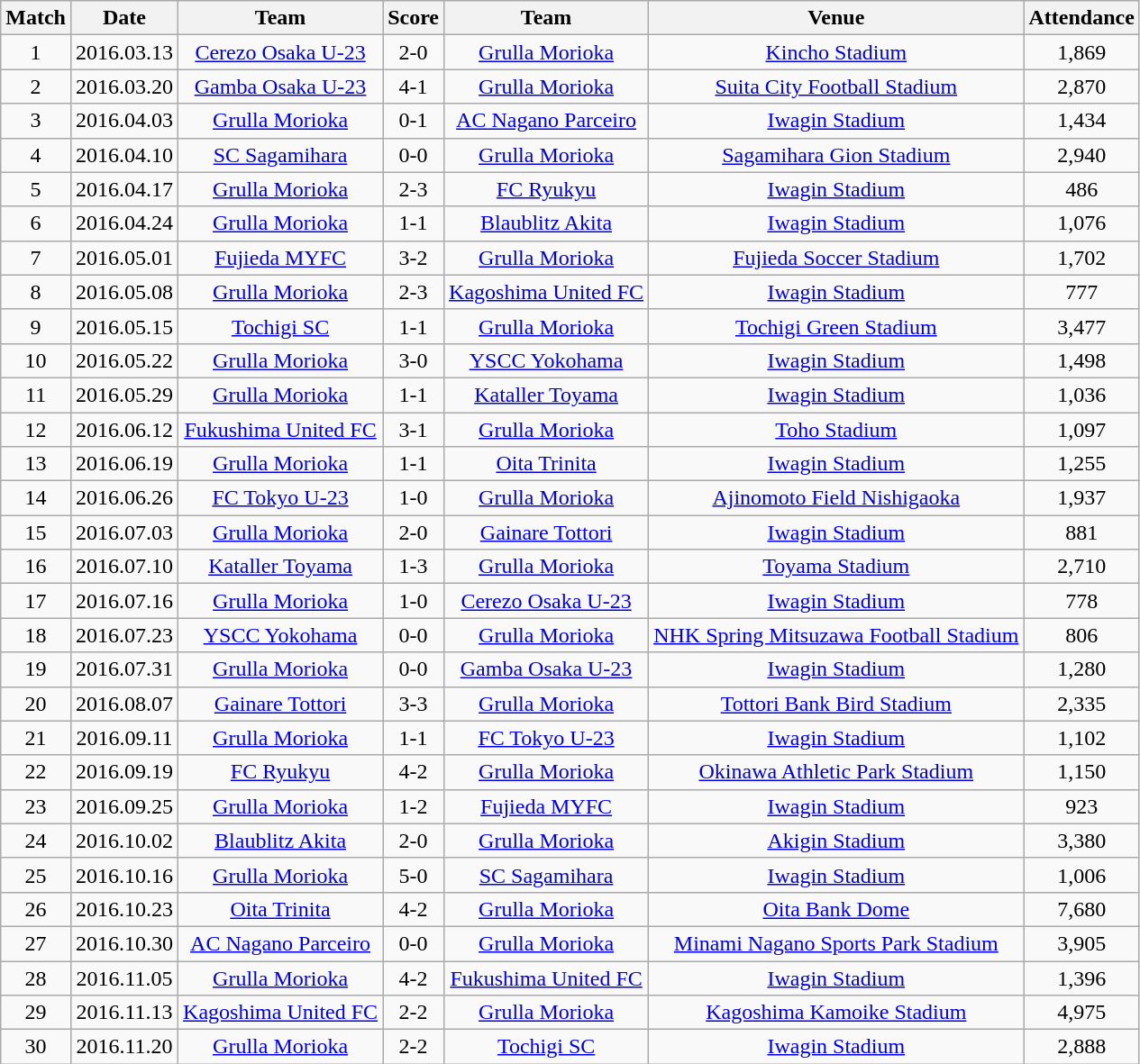<table class="wikitable" style="text-align:center;">
<tr>
<th>Match</th>
<th>Date</th>
<th>Team</th>
<th>Score</th>
<th>Team</th>
<th>Venue</th>
<th>Attendance</th>
</tr>
<tr>
<td>1</td>
<td>2016.03.13</td>
<td><a href='#'>Cerezo Osaka U-23</a></td>
<td>2-0</td>
<td><a href='#'>Grulla Morioka</a></td>
<td><a href='#'>Kincho Stadium</a></td>
<td>1,869</td>
</tr>
<tr>
<td>2</td>
<td>2016.03.20</td>
<td><a href='#'>Gamba Osaka U-23</a></td>
<td>4-1</td>
<td><a href='#'>Grulla Morioka</a></td>
<td><a href='#'>Suita City Football Stadium</a></td>
<td>2,870</td>
</tr>
<tr>
<td>3</td>
<td>2016.04.03</td>
<td><a href='#'>Grulla Morioka</a></td>
<td>0-1</td>
<td><a href='#'>AC Nagano Parceiro</a></td>
<td><a href='#'>Iwagin Stadium</a></td>
<td>1,434</td>
</tr>
<tr>
<td>4</td>
<td>2016.04.10</td>
<td><a href='#'>SC Sagamihara</a></td>
<td>0-0</td>
<td><a href='#'>Grulla Morioka</a></td>
<td><a href='#'>Sagamihara Gion Stadium</a></td>
<td>2,940</td>
</tr>
<tr>
<td>5</td>
<td>2016.04.17</td>
<td><a href='#'>Grulla Morioka</a></td>
<td>2-3</td>
<td><a href='#'>FC Ryukyu</a></td>
<td><a href='#'>Iwagin Stadium</a></td>
<td>486</td>
</tr>
<tr>
<td>6</td>
<td>2016.04.24</td>
<td><a href='#'>Grulla Morioka</a></td>
<td>1-1</td>
<td><a href='#'>Blaublitz Akita</a></td>
<td><a href='#'>Iwagin Stadium</a></td>
<td>1,076</td>
</tr>
<tr>
<td>7</td>
<td>2016.05.01</td>
<td><a href='#'>Fujieda MYFC</a></td>
<td>3-2</td>
<td><a href='#'>Grulla Morioka</a></td>
<td><a href='#'>Fujieda Soccer Stadium</a></td>
<td>1,702</td>
</tr>
<tr>
<td>8</td>
<td>2016.05.08</td>
<td><a href='#'>Grulla Morioka</a></td>
<td>2-3</td>
<td><a href='#'>Kagoshima United FC</a></td>
<td><a href='#'>Iwagin Stadium</a></td>
<td>777</td>
</tr>
<tr>
<td>9</td>
<td>2016.05.15</td>
<td><a href='#'>Tochigi SC</a></td>
<td>1-1</td>
<td><a href='#'>Grulla Morioka</a></td>
<td><a href='#'>Tochigi Green Stadium</a></td>
<td>3,477</td>
</tr>
<tr>
<td>10</td>
<td>2016.05.22</td>
<td><a href='#'>Grulla Morioka</a></td>
<td>3-0</td>
<td><a href='#'>YSCC Yokohama</a></td>
<td><a href='#'>Iwagin Stadium</a></td>
<td>1,498</td>
</tr>
<tr>
<td>11</td>
<td>2016.05.29</td>
<td><a href='#'>Grulla Morioka</a></td>
<td>1-1</td>
<td><a href='#'>Kataller Toyama</a></td>
<td><a href='#'>Iwagin Stadium</a></td>
<td>1,036</td>
</tr>
<tr>
<td>12</td>
<td>2016.06.12</td>
<td><a href='#'>Fukushima United FC</a></td>
<td>3-1</td>
<td><a href='#'>Grulla Morioka</a></td>
<td><a href='#'>Toho Stadium</a></td>
<td>1,097</td>
</tr>
<tr>
<td>13</td>
<td>2016.06.19</td>
<td><a href='#'>Grulla Morioka</a></td>
<td>1-1</td>
<td><a href='#'>Oita Trinita</a></td>
<td><a href='#'>Iwagin Stadium</a></td>
<td>1,255</td>
</tr>
<tr>
<td>14</td>
<td>2016.06.26</td>
<td><a href='#'>FC Tokyo U-23</a></td>
<td>1-0</td>
<td><a href='#'>Grulla Morioka</a></td>
<td><a href='#'>Ajinomoto Field Nishigaoka</a></td>
<td>1,937</td>
</tr>
<tr>
<td>15</td>
<td>2016.07.03</td>
<td><a href='#'>Grulla Morioka</a></td>
<td>2-0</td>
<td><a href='#'>Gainare Tottori</a></td>
<td><a href='#'>Iwagin Stadium</a></td>
<td>881</td>
</tr>
<tr>
<td>16</td>
<td>2016.07.10</td>
<td><a href='#'>Kataller Toyama</a></td>
<td>1-3</td>
<td><a href='#'>Grulla Morioka</a></td>
<td><a href='#'>Toyama Stadium</a></td>
<td>2,710</td>
</tr>
<tr>
<td>17</td>
<td>2016.07.16</td>
<td><a href='#'>Grulla Morioka</a></td>
<td>1-0</td>
<td><a href='#'>Cerezo Osaka U-23</a></td>
<td><a href='#'>Iwagin Stadium</a></td>
<td>778</td>
</tr>
<tr>
<td>18</td>
<td>2016.07.23</td>
<td><a href='#'>YSCC Yokohama</a></td>
<td>0-0</td>
<td><a href='#'>Grulla Morioka</a></td>
<td><a href='#'>NHK Spring Mitsuzawa Football Stadium</a></td>
<td>806</td>
</tr>
<tr>
<td>19</td>
<td>2016.07.31</td>
<td><a href='#'>Grulla Morioka</a></td>
<td>0-0</td>
<td><a href='#'>Gamba Osaka U-23</a></td>
<td><a href='#'>Iwagin Stadium</a></td>
<td>1,280</td>
</tr>
<tr>
<td>20</td>
<td>2016.08.07</td>
<td><a href='#'>Gainare Tottori</a></td>
<td>3-3</td>
<td><a href='#'>Grulla Morioka</a></td>
<td><a href='#'>Tottori Bank Bird Stadium</a></td>
<td>2,335</td>
</tr>
<tr>
<td>21</td>
<td>2016.09.11</td>
<td><a href='#'>Grulla Morioka</a></td>
<td>1-1</td>
<td><a href='#'>FC Tokyo U-23</a></td>
<td><a href='#'>Iwagin Stadium</a></td>
<td>1,102</td>
</tr>
<tr>
<td>22</td>
<td>2016.09.19</td>
<td><a href='#'>FC Ryukyu</a></td>
<td>4-2</td>
<td><a href='#'>Grulla Morioka</a></td>
<td><a href='#'>Okinawa Athletic Park Stadium</a></td>
<td>1,150</td>
</tr>
<tr>
<td>23</td>
<td>2016.09.25</td>
<td><a href='#'>Grulla Morioka</a></td>
<td>1-2</td>
<td><a href='#'>Fujieda MYFC</a></td>
<td><a href='#'>Iwagin Stadium</a></td>
<td>923</td>
</tr>
<tr>
<td>24</td>
<td>2016.10.02</td>
<td><a href='#'>Blaublitz Akita</a></td>
<td>2-0</td>
<td><a href='#'>Grulla Morioka</a></td>
<td><a href='#'>Akigin Stadium</a></td>
<td>3,380</td>
</tr>
<tr>
<td>25</td>
<td>2016.10.16</td>
<td><a href='#'>Grulla Morioka</a></td>
<td>5-0</td>
<td><a href='#'>SC Sagamihara</a></td>
<td><a href='#'>Iwagin Stadium</a></td>
<td>1,006</td>
</tr>
<tr>
<td>26</td>
<td>2016.10.23</td>
<td><a href='#'>Oita Trinita</a></td>
<td>4-2</td>
<td><a href='#'>Grulla Morioka</a></td>
<td><a href='#'>Oita Bank Dome</a></td>
<td>7,680</td>
</tr>
<tr>
<td>27</td>
<td>2016.10.30</td>
<td><a href='#'>AC Nagano Parceiro</a></td>
<td>0-0</td>
<td><a href='#'>Grulla Morioka</a></td>
<td><a href='#'>Minami Nagano Sports Park Stadium</a></td>
<td>3,905</td>
</tr>
<tr>
<td>28</td>
<td>2016.11.05</td>
<td><a href='#'>Grulla Morioka</a></td>
<td>4-2</td>
<td><a href='#'>Fukushima United FC</a></td>
<td><a href='#'>Iwagin Stadium</a></td>
<td>1,396</td>
</tr>
<tr>
<td>29</td>
<td>2016.11.13</td>
<td><a href='#'>Kagoshima United FC</a></td>
<td>2-2</td>
<td><a href='#'>Grulla Morioka</a></td>
<td><a href='#'>Kagoshima Kamoike Stadium</a></td>
<td>4,975</td>
</tr>
<tr>
<td>30</td>
<td>2016.11.20</td>
<td><a href='#'>Grulla Morioka</a></td>
<td>2-2</td>
<td><a href='#'>Tochigi SC</a></td>
<td><a href='#'>Iwagin Stadium</a></td>
<td>2,888</td>
</tr>
</table>
